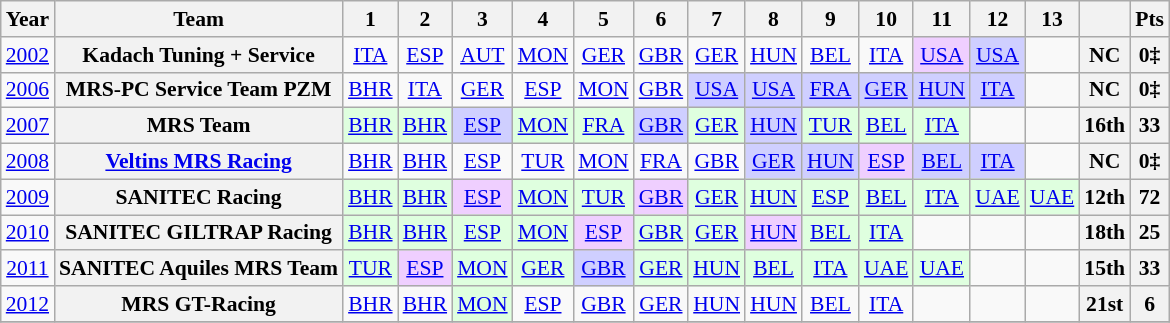<table class="wikitable" style="text-align:center; font-size:90%">
<tr>
<th>Year</th>
<th>Team</th>
<th>1</th>
<th>2</th>
<th>3</th>
<th>4</th>
<th>5</th>
<th>6</th>
<th>7</th>
<th>8</th>
<th>9</th>
<th>10</th>
<th>11</th>
<th>12</th>
<th>13</th>
<th></th>
<th>Pts</th>
</tr>
<tr>
<td><a href='#'>2002</a></td>
<th>Kadach Tuning + Service</th>
<td><a href='#'>ITA</a></td>
<td><a href='#'>ESP</a></td>
<td><a href='#'>AUT</a></td>
<td><a href='#'>MON</a></td>
<td><a href='#'>GER</a></td>
<td><a href='#'>GBR</a></td>
<td><a href='#'>GER</a></td>
<td><a href='#'>HUN</a></td>
<td><a href='#'>BEL</a></td>
<td><a href='#'>ITA</a></td>
<td style="background:#EFCFFF;"><a href='#'>USA</a><br></td>
<td style="background:#CFCFFF;"><a href='#'>USA</a><br></td>
<td></td>
<th>NC</th>
<th>0‡</th>
</tr>
<tr>
<td><a href='#'>2006</a></td>
<th>MRS-PC Service Team PZM</th>
<td><a href='#'>BHR</a></td>
<td><a href='#'>ITA</a></td>
<td><a href='#'>GER</a></td>
<td><a href='#'>ESP</a></td>
<td><a href='#'>MON</a></td>
<td><a href='#'>GBR</a></td>
<td style="background:#CFCFFF;"><a href='#'>USA</a><br></td>
<td style="background:#CFCFFF;"><a href='#'>USA</a><br></td>
<td style="background:#CFCFFF;"><a href='#'>FRA</a><br></td>
<td style="background:#CFCFFF;"><a href='#'>GER</a><br></td>
<td style="background:#CFCFFF;"><a href='#'>HUN</a><br></td>
<td style="background:#CFCFFF;"><a href='#'>ITA</a><br></td>
<td></td>
<th>NC</th>
<th>0‡</th>
</tr>
<tr>
<td><a href='#'>2007</a></td>
<th>MRS Team</th>
<td style="background:#DFFFDF;"><a href='#'>BHR</a><br></td>
<td style="background:#DFFFDF;"><a href='#'>BHR</a><br></td>
<td style="background:#CFCFFF;"><a href='#'>ESP</a><br></td>
<td style="background:#DFFFDF;"><a href='#'>MON</a><br></td>
<td style="background:#DFFFDF;"><a href='#'>FRA</a><br></td>
<td style="background:#CFCFFF;"><a href='#'>GBR</a><br></td>
<td style="background:#DFFFDF;"><a href='#'>GER</a><br></td>
<td style="background:#CFCFFF;"><a href='#'>HUN</a><br></td>
<td style="background:#DFFFDF;"><a href='#'>TUR</a><br></td>
<td style="background:#DFFFDF;"><a href='#'>BEL</a><br></td>
<td style="background:#DFFFDF;"><a href='#'>ITA</a><br></td>
<td></td>
<td></td>
<th>16th</th>
<th>33</th>
</tr>
<tr>
<td><a href='#'>2008</a></td>
<th><a href='#'>Veltins MRS Racing</a></th>
<td><a href='#'>BHR</a></td>
<td><a href='#'>BHR</a></td>
<td><a href='#'>ESP</a></td>
<td><a href='#'>TUR</a></td>
<td><a href='#'>MON</a></td>
<td><a href='#'>FRA</a></td>
<td><a href='#'>GBR</a></td>
<td style="background:#CFCFFF;"><a href='#'>GER</a><br></td>
<td style="background:#CFCFFF;"><a href='#'>HUN</a><br></td>
<td style="background:#EFCFFF;"><a href='#'>ESP</a><br></td>
<td style="background:#CFCFFF;"><a href='#'>BEL</a><br></td>
<td style="background:#CFCFFF;"><a href='#'>ITA</a><br></td>
<td></td>
<th>NC</th>
<th>0‡</th>
</tr>
<tr>
<td><a href='#'>2009</a></td>
<th>SANITEC Racing</th>
<td style="background:#DFFFDF;"><a href='#'>BHR</a><br></td>
<td style="background:#DFFFDF;"><a href='#'>BHR</a><br></td>
<td style="background:#EFCFFF;"><a href='#'>ESP</a><br></td>
<td style="background:#DFFFDF;"><a href='#'>MON</a><br></td>
<td style="background:#DFFFDF;"><a href='#'>TUR</a><br></td>
<td style="background:#EFCFFF;"><a href='#'>GBR</a><br></td>
<td style="background:#DFFFDF;"><a href='#'>GER</a><br></td>
<td style="background:#DFFFDF;"><a href='#'>HUN</a><br></td>
<td style="background:#DFFFDF;"><a href='#'>ESP</a><br></td>
<td style="background:#DFFFDF;"><a href='#'>BEL</a><br></td>
<td style="background:#DFFFDF;"><a href='#'>ITA</a><br></td>
<td style="background:#DFFFDF;"><a href='#'>UAE</a><br></td>
<td style="background:#DFFFDF;"><a href='#'>UAE</a><br></td>
<th>12th</th>
<th>72</th>
</tr>
<tr>
<td><a href='#'>2010</a></td>
<th>SANITEC GILTRAP Racing</th>
<td style="background:#DFFFDF;"><a href='#'>BHR</a><br></td>
<td style="background:#DFFFDF;"><a href='#'>BHR</a><br></td>
<td style="background:#DFFFDF;"><a href='#'>ESP</a><br></td>
<td style="background:#DFFFDF;"><a href='#'>MON</a><br></td>
<td style="background:#EFCFFF;"><a href='#'>ESP</a><br></td>
<td style="background:#DFFFDF;"><a href='#'>GBR</a><br></td>
<td style="background:#DFFFDF;"><a href='#'>GER</a><br></td>
<td style="background:#EFCFFF;"><a href='#'>HUN</a><br></td>
<td style="background:#DFFFDF;"><a href='#'>BEL</a><br></td>
<td style="background:#DFFFDF;"><a href='#'>ITA</a><br></td>
<td></td>
<td></td>
<td></td>
<th>18th</th>
<th>25</th>
</tr>
<tr>
<td><a href='#'>2011</a></td>
<th>SANITEC Aquiles MRS Team</th>
<td style="background:#DFFFDF;"><a href='#'>TUR</a><br></td>
<td style="background:#EFCFFF;"><a href='#'>ESP</a><br></td>
<td style="background:#DFFFDF;"><a href='#'>MON</a><br></td>
<td style="background:#DFFFDF;"><a href='#'>GER</a><br></td>
<td style="background:#CFCFFF;"><a href='#'>GBR</a><br></td>
<td style="background:#DFFFDF;"><a href='#'>GER</a><br></td>
<td style="background:#DFFFDF;"><a href='#'>HUN</a><br></td>
<td style="background:#DFFFDF;"><a href='#'>BEL</a><br></td>
<td style="background:#DFFFDF;"><a href='#'>ITA</a><br></td>
<td style="background:#DFFFDF;"><a href='#'>UAE</a><br></td>
<td style="background:#DFFFDF;"><a href='#'>UAE</a><br></td>
<td></td>
<td></td>
<th>15th</th>
<th>33</th>
</tr>
<tr>
<td><a href='#'>2012</a></td>
<th>MRS GT-Racing</th>
<td><a href='#'>BHR</a></td>
<td><a href='#'>BHR</a></td>
<td style="background:#DFFFDF;"><a href='#'>MON</a><br></td>
<td><a href='#'>ESP</a></td>
<td><a href='#'>GBR</a></td>
<td><a href='#'>GER</a></td>
<td><a href='#'>HUN</a></td>
<td><a href='#'>HUN</a></td>
<td><a href='#'>BEL</a></td>
<td><a href='#'>ITA</a></td>
<td></td>
<td></td>
<td></td>
<th>21st</th>
<th>6</th>
</tr>
<tr>
</tr>
</table>
